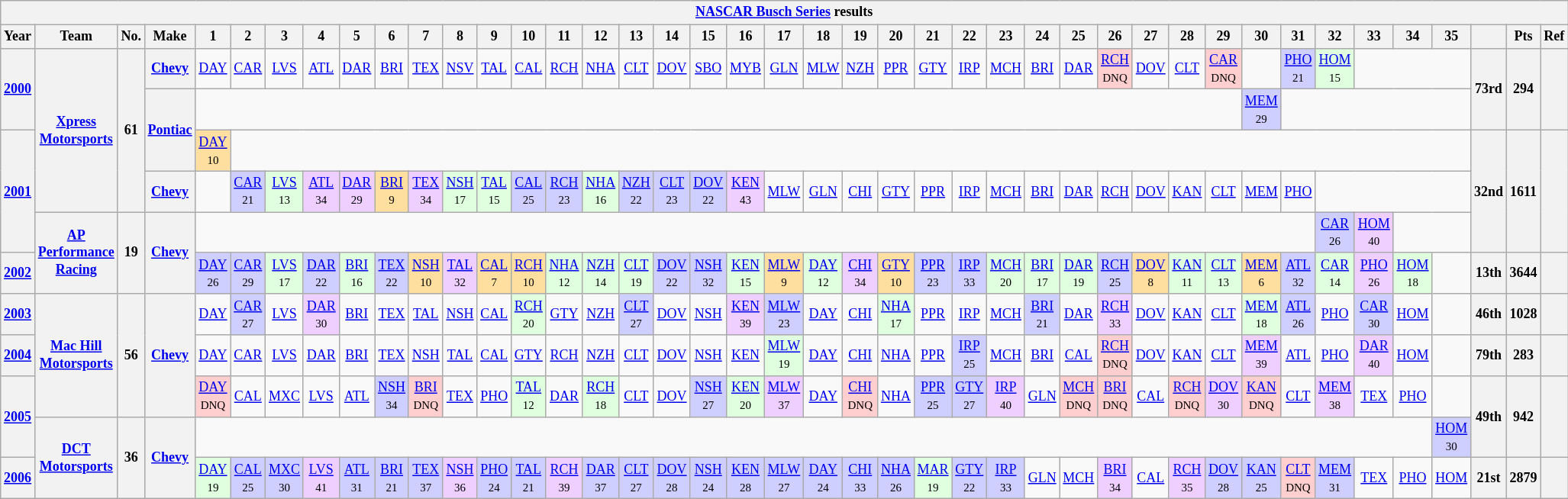<table class="wikitable" style="text-align:center; font-size:75%">
<tr>
<th colspan=42><a href='#'>NASCAR Busch Series</a> results</th>
</tr>
<tr>
<th>Year</th>
<th>Team</th>
<th>No.</th>
<th>Make</th>
<th>1</th>
<th>2</th>
<th>3</th>
<th>4</th>
<th>5</th>
<th>6</th>
<th>7</th>
<th>8</th>
<th>9</th>
<th>10</th>
<th>11</th>
<th>12</th>
<th>13</th>
<th>14</th>
<th>15</th>
<th>16</th>
<th>17</th>
<th>18</th>
<th>19</th>
<th>20</th>
<th>21</th>
<th>22</th>
<th>23</th>
<th>24</th>
<th>25</th>
<th>26</th>
<th>27</th>
<th>28</th>
<th>29</th>
<th>30</th>
<th>31</th>
<th>32</th>
<th>33</th>
<th>34</th>
<th>35</th>
<th></th>
<th>Pts</th>
<th>Ref</th>
</tr>
<tr>
<th rowspan=2><a href='#'>2000</a></th>
<th rowspan=4><a href='#'>Xpress Motorsports</a></th>
<th rowspan=4>61</th>
<th><a href='#'>Chevy</a></th>
<td><a href='#'>DAY</a></td>
<td><a href='#'>CAR</a></td>
<td><a href='#'>LVS</a></td>
<td><a href='#'>ATL</a></td>
<td><a href='#'>DAR</a></td>
<td><a href='#'>BRI</a></td>
<td><a href='#'>TEX</a></td>
<td><a href='#'>NSV</a></td>
<td><a href='#'>TAL</a></td>
<td><a href='#'>CAL</a></td>
<td><a href='#'>RCH</a></td>
<td><a href='#'>NHA</a></td>
<td><a href='#'>CLT</a></td>
<td><a href='#'>DOV</a></td>
<td><a href='#'>SBO</a></td>
<td><a href='#'>MYB</a></td>
<td><a href='#'>GLN</a></td>
<td><a href='#'>MLW</a></td>
<td><a href='#'>NZH</a></td>
<td><a href='#'>PPR</a></td>
<td><a href='#'>GTY</a></td>
<td><a href='#'>IRP</a></td>
<td><a href='#'>MCH</a></td>
<td><a href='#'>BRI</a></td>
<td><a href='#'>DAR</a></td>
<td style="background:#FFCFCF;"><a href='#'>RCH</a><br><small>DNQ</small></td>
<td><a href='#'>DOV</a></td>
<td><a href='#'>CLT</a></td>
<td style="background:#FFCFCF;"><a href='#'>CAR</a><br><small>DNQ</small></td>
<td></td>
<td style="background:#CFCFFF;"><a href='#'>PHO</a><br><small>21</small></td>
<td style="background:#DFFFDF;"><a href='#'>HOM</a><br><small>15</small></td>
<td colspan=3></td>
<th rowspan=2>73rd</th>
<th rowspan=2>294</th>
<th rowspan=2></th>
</tr>
<tr>
<th rowspan=2><a href='#'>Pontiac</a></th>
<td colspan=29></td>
<td style="background:#CFCFFF;"><a href='#'>MEM</a><br><small>29</small></td>
<td colspan=5></td>
</tr>
<tr>
<th rowspan=3><a href='#'>2001</a></th>
<td style="background:#FFDF9F;"><a href='#'>DAY</a><br><small>10</small></td>
<td colspan=34></td>
<th rowspan=3>32nd</th>
<th rowspan=3>1611</th>
<th rowspan=3></th>
</tr>
<tr>
<th><a href='#'>Chevy</a></th>
<td></td>
<td style="background:#CFCFFF;"><a href='#'>CAR</a><br><small>21</small></td>
<td style="background:#DFFFDF;"><a href='#'>LVS</a><br><small>13</small></td>
<td style="background:#EFCFFF;"><a href='#'>ATL</a><br><small>34</small></td>
<td style="background:#EFCFFF;"><a href='#'>DAR</a><br><small>29</small></td>
<td style="background:#FFDF9F;"><a href='#'>BRI</a><br><small>9</small></td>
<td style="background:#EFCFFF;"><a href='#'>TEX</a><br><small>34</small></td>
<td style="background:#DFFFDF;"><a href='#'>NSH</a><br><small>17</small></td>
<td style="background:#DFFFDF;"><a href='#'>TAL</a><br><small>15</small></td>
<td style="background:#CFCFFF;"><a href='#'>CAL</a><br><small>25</small></td>
<td style="background:#CFCFFF;"><a href='#'>RCH</a><br><small>23</small></td>
<td style="background:#DFFFDF;"><a href='#'>NHA</a><br><small>16</small></td>
<td style="background:#CFCFFF;"><a href='#'>NZH</a><br><small>22</small></td>
<td style="background:#CFCFFF;"><a href='#'>CLT</a><br><small>23</small></td>
<td style="background:#CFCFFF;"><a href='#'>DOV</a><br><small>22</small></td>
<td style="background:#EFCFFF;"><a href='#'>KEN</a><br><small>43</small></td>
<td><a href='#'>MLW</a></td>
<td><a href='#'>GLN</a></td>
<td><a href='#'>CHI</a></td>
<td><a href='#'>GTY</a></td>
<td><a href='#'>PPR</a></td>
<td><a href='#'>IRP</a></td>
<td><a href='#'>MCH</a></td>
<td><a href='#'>BRI</a></td>
<td><a href='#'>DAR</a></td>
<td><a href='#'>RCH</a></td>
<td><a href='#'>DOV</a></td>
<td><a href='#'>KAN</a></td>
<td><a href='#'>CLT</a></td>
<td><a href='#'>MEM</a></td>
<td><a href='#'>PHO</a></td>
<td colspan=4></td>
</tr>
<tr>
<th rowspan=2><a href='#'>AP Performance Racing</a></th>
<th rowspan=2>19</th>
<th rowspan=2><a href='#'>Chevy</a></th>
<td colspan=31></td>
<td style="background:#CFCFFF;"><a href='#'>CAR</a><br><small>26</small></td>
<td style="background:#EFCFFF;"><a href='#'>HOM</a><br><small>40</small></td>
<td colspan=2></td>
</tr>
<tr>
<th><a href='#'>2002</a></th>
<td style="background:#CFCFFF;"><a href='#'>DAY</a><br><small>26</small></td>
<td style="background:#CFCFFF;"><a href='#'>CAR</a><br><small>29</small></td>
<td style="background:#DFFFDF;"><a href='#'>LVS</a><br><small>17</small></td>
<td style="background:#CFCFFF;"><a href='#'>DAR</a><br><small>22</small></td>
<td style="background:#DFFFDF;"><a href='#'>BRI</a><br><small>16</small></td>
<td style="background:#CFCFFF;"><a href='#'>TEX</a><br><small>22</small></td>
<td style="background:#FFDF9F;"><a href='#'>NSH</a><br><small>10</small></td>
<td style="background:#EFCFFF;"><a href='#'>TAL</a><br><small>32</small></td>
<td style="background:#FFDF9F;"><a href='#'>CAL</a><br><small>7</small></td>
<td style="background:#FFDF9F;"><a href='#'>RCH</a><br><small>10</small></td>
<td style="background:#DFFFDF;"><a href='#'>NHA</a><br><small>12</small></td>
<td style="background:#DFFFDF;"><a href='#'>NZH</a><br><small>14</small></td>
<td style="background:#DFFFDF;"><a href='#'>CLT</a><br><small>19</small></td>
<td style="background:#CFCFFF;"><a href='#'>DOV</a><br><small>22</small></td>
<td style="background:#CFCFFF;"><a href='#'>NSH</a><br><small>32</small></td>
<td style="background:#DFFFDF;"><a href='#'>KEN</a><br><small>15</small></td>
<td style="background:#FFDF9F;"><a href='#'>MLW</a><br><small>9</small></td>
<td style="background:#DFFFDF;"><a href='#'>DAY</a><br><small>12</small></td>
<td style="background:#EFCFFF;"><a href='#'>CHI</a><br><small>34</small></td>
<td style="background:#FFDF9F;"><a href='#'>GTY</a><br><small>10</small></td>
<td style="background:#CFCFFF;"><a href='#'>PPR</a><br><small>23</small></td>
<td style="background:#CFCFFF;"><a href='#'>IRP</a><br><small>33</small></td>
<td style="background:#DFFFDF;"><a href='#'>MCH</a><br><small>20</small></td>
<td style="background:#DFFFDF;"><a href='#'>BRI</a><br><small>17</small></td>
<td style="background:#DFFFDF;"><a href='#'>DAR</a><br><small>19</small></td>
<td style="background:#CFCFFF;"><a href='#'>RCH</a><br><small>25</small></td>
<td style="background:#FFDF9F;"><a href='#'>DOV</a><br><small>8</small></td>
<td style="background:#DFFFDF;"><a href='#'>KAN</a><br><small>11</small></td>
<td style="background:#DFFFDF;"><a href='#'>CLT</a><br><small>13</small></td>
<td style="background:#FFDF9F;"><a href='#'>MEM</a><br><small>6</small></td>
<td style="background:#CFCFFF;"><a href='#'>ATL</a><br><small>32</small></td>
<td style="background:#DFFFDF;"><a href='#'>CAR</a><br><small>14</small></td>
<td style="background:#EFCFFF;"><a href='#'>PHO</a><br><small>26</small></td>
<td style="background:#DFFFDF;"><a href='#'>HOM</a><br><small>18</small></td>
<td></td>
<th>13th</th>
<th>3644</th>
<th></th>
</tr>
<tr>
<th><a href='#'>2003</a></th>
<th rowspan=3><a href='#'>Mac Hill Motorsports</a></th>
<th rowspan=3>56</th>
<th rowspan=3><a href='#'>Chevy</a></th>
<td><a href='#'>DAY</a></td>
<td style="background:#CFCFFF;"><a href='#'>CAR</a><br><small>27</small></td>
<td><a href='#'>LVS</a></td>
<td style="background:#EFCFFF;"><a href='#'>DAR</a><br><small>30</small></td>
<td><a href='#'>BRI</a></td>
<td><a href='#'>TEX</a></td>
<td><a href='#'>TAL</a></td>
<td><a href='#'>NSH</a></td>
<td><a href='#'>CAL</a></td>
<td style="background:#DFFFDF;"><a href='#'>RCH</a><br><small>20</small></td>
<td><a href='#'>GTY</a></td>
<td><a href='#'>NZH</a></td>
<td style="background:#CFCFFF;"><a href='#'>CLT</a><br><small>27</small></td>
<td><a href='#'>DOV</a></td>
<td><a href='#'>NSH</a></td>
<td style="background:#EFCFFF;"><a href='#'>KEN</a><br><small>39</small></td>
<td style="background:#CFCFFF;"><a href='#'>MLW</a><br><small>23</small></td>
<td><a href='#'>DAY</a></td>
<td><a href='#'>CHI</a></td>
<td style="background:#DFFFDF;"><a href='#'>NHA</a><br><small>17</small></td>
<td><a href='#'>PPR</a></td>
<td><a href='#'>IRP</a></td>
<td><a href='#'>MCH</a></td>
<td style="background:#CFCFFF;"><a href='#'>BRI</a><br><small>21</small></td>
<td><a href='#'>DAR</a></td>
<td style="background:#EFCFFF;"><a href='#'>RCH</a><br><small>33</small></td>
<td><a href='#'>DOV</a></td>
<td><a href='#'>KAN</a></td>
<td><a href='#'>CLT</a></td>
<td style="background:#DFFFDF;"><a href='#'>MEM</a><br><small>18</small></td>
<td style="background:#CFCFFF;"><a href='#'>ATL</a><br><small>26</small></td>
<td><a href='#'>PHO</a></td>
<td style="background:#CFCFFF;"><a href='#'>CAR</a><br><small>30</small></td>
<td><a href='#'>HOM</a></td>
<td></td>
<th>46th</th>
<th>1028</th>
<th></th>
</tr>
<tr>
<th><a href='#'>2004</a></th>
<td><a href='#'>DAY</a></td>
<td><a href='#'>CAR</a></td>
<td><a href='#'>LVS</a></td>
<td><a href='#'>DAR</a></td>
<td><a href='#'>BRI</a></td>
<td><a href='#'>TEX</a></td>
<td><a href='#'>NSH</a></td>
<td><a href='#'>TAL</a></td>
<td><a href='#'>CAL</a></td>
<td><a href='#'>GTY</a></td>
<td><a href='#'>RCH</a></td>
<td><a href='#'>NZH</a></td>
<td><a href='#'>CLT</a></td>
<td><a href='#'>DOV</a></td>
<td><a href='#'>NSH</a></td>
<td><a href='#'>KEN</a></td>
<td style="background:#DFFFDF;"><a href='#'>MLW</a><br><small>19</small></td>
<td><a href='#'>DAY</a></td>
<td><a href='#'>CHI</a></td>
<td><a href='#'>NHA</a></td>
<td><a href='#'>PPR</a></td>
<td style="background:#CFCFFF;"><a href='#'>IRP</a><br><small>25</small></td>
<td><a href='#'>MCH</a></td>
<td><a href='#'>BRI</a></td>
<td><a href='#'>CAL</a></td>
<td style="background:#FFCFCF;"><a href='#'>RCH</a><br><small>DNQ</small></td>
<td><a href='#'>DOV</a></td>
<td><a href='#'>KAN</a></td>
<td><a href='#'>CLT</a></td>
<td style="background:#EFCFFF;"><a href='#'>MEM</a><br><small>39</small></td>
<td><a href='#'>ATL</a></td>
<td><a href='#'>PHO</a></td>
<td style="background:#EFCFFF;"><a href='#'>DAR</a><br><small>40</small></td>
<td><a href='#'>HOM</a></td>
<td></td>
<th>79th</th>
<th>283</th>
<th></th>
</tr>
<tr>
<th rowspan=2><a href='#'>2005</a></th>
<td style="background:#FFCFCF;"><a href='#'>DAY</a><br><small>DNQ</small></td>
<td><a href='#'>CAL</a></td>
<td><a href='#'>MXC</a></td>
<td><a href='#'>LVS</a></td>
<td><a href='#'>ATL</a></td>
<td style="background:#CFCFFF;"><a href='#'>NSH</a><br><small>34</small></td>
<td style="background:#FFCFCF;"><a href='#'>BRI</a><br><small>DNQ</small></td>
<td><a href='#'>TEX</a></td>
<td><a href='#'>PHO</a></td>
<td style="background:#DFFFDF;"><a href='#'>TAL</a><br><small>12</small></td>
<td><a href='#'>DAR</a></td>
<td style="background:#DFFFDF;"><a href='#'>RCH</a><br><small>18</small></td>
<td><a href='#'>CLT</a></td>
<td><a href='#'>DOV</a></td>
<td style="background:#CFCFFF;"><a href='#'>NSH</a><br><small>27</small></td>
<td style="background:#DFFFDF;"><a href='#'>KEN</a><br><small>20</small></td>
<td style="background:#EFCFFF;"><a href='#'>MLW</a><br><small>37</small></td>
<td><a href='#'>DAY</a></td>
<td style="background:#FFCFCF;"><a href='#'>CHI</a><br><small>DNQ</small></td>
<td><a href='#'>NHA</a></td>
<td style="background:#CFCFFF;"><a href='#'>PPR</a><br><small>25</small></td>
<td style="background:#CFCFFF;"><a href='#'>GTY</a><br><small>27</small></td>
<td style="background:#EFCFFF;"><a href='#'>IRP</a><br><small>40</small></td>
<td><a href='#'>GLN</a></td>
<td style="background:#FFCFCF;"><a href='#'>MCH</a><br><small>DNQ</small></td>
<td style="background:#FFCFCF;"><a href='#'>BRI</a><br><small>DNQ</small></td>
<td><a href='#'>CAL</a></td>
<td style="background:#FFCFCF;"><a href='#'>RCH</a><br><small>DNQ</small></td>
<td style="background:#EFCFFF;"><a href='#'>DOV</a><br><small>30</small></td>
<td style="background:#FFCFCF;"><a href='#'>KAN</a><br><small>DNQ</small></td>
<td><a href='#'>CLT</a></td>
<td style="background:#EFCFFF;"><a href='#'>MEM</a><br><small>38</small></td>
<td><a href='#'>TEX</a></td>
<td><a href='#'>PHO</a></td>
<td colspan=1></td>
<th rowspan=2>49th</th>
<th rowspan=2>942</th>
<th rowspan=2></th>
</tr>
<tr>
<th rowspan=2><a href='#'>DCT Motorsports</a></th>
<th rowspan=2>36</th>
<th rowspan=2><a href='#'>Chevy</a></th>
<td colspan=34></td>
<td style="background:#CFCFFF;"><a href='#'>HOM</a><br><small>30</small></td>
</tr>
<tr>
<th><a href='#'>2006</a></th>
<td style="background:#DFFFDF;"><a href='#'>DAY</a><br><small>19</small></td>
<td style="background:#CFCFFF;"><a href='#'>CAL</a><br><small>25</small></td>
<td style="background:#CFCFFF;"><a href='#'>MXC</a><br><small>30</small></td>
<td style="background:#EFCFFF;"><a href='#'>LVS</a><br><small>41</small></td>
<td style="background:#CFCFFF;"><a href='#'>ATL</a><br><small>31</small></td>
<td style="background:#CFCFFF;"><a href='#'>BRI</a><br><small>21</small></td>
<td style="background:#CFCFFF;"><a href='#'>TEX</a><br><small>37</small></td>
<td style="background:#EFCFFF;"><a href='#'>NSH</a><br><small>36</small></td>
<td style="background:#CFCFFF;"><a href='#'>PHO</a><br><small>24</small></td>
<td style="background:#CFCFFF;"><a href='#'>TAL</a><br><small>21</small></td>
<td style="background:#EFCFFF;"><a href='#'>RCH</a><br><small>39</small></td>
<td style="background:#CFCFFF;"><a href='#'>DAR</a><br><small>37</small></td>
<td style="background:#CFCFFF;"><a href='#'>CLT</a><br><small>27</small></td>
<td style="background:#CFCFFF;"><a href='#'>DOV</a><br><small>28</small></td>
<td style="background:#CFCFFF;"><a href='#'>NSH</a><br><small>24</small></td>
<td style="background:#CFCFFF;"><a href='#'>KEN</a><br><small>28</small></td>
<td style="background:#CFCFFF;"><a href='#'>MLW</a><br><small>27</small></td>
<td style="background:#CFCFFF;"><a href='#'>DAY</a><br><small>24</small></td>
<td style="background:#CFCFFF;"><a href='#'>CHI</a><br><small>33</small></td>
<td style="background:#CFCFFF;"><a href='#'>NHA</a><br><small>26</small></td>
<td style="background:#DFFFDF;"><a href='#'>MAR</a><br><small>19</small></td>
<td style="background:#CFCFFF;"><a href='#'>GTY</a><br><small>22</small></td>
<td style="background:#CFCFFF;"><a href='#'>IRP</a><br><small>33</small></td>
<td><a href='#'>GLN</a></td>
<td><a href='#'>MCH</a></td>
<td style="background:#EFCFFF;"><a href='#'>BRI</a><br><small>34</small></td>
<td><a href='#'>CAL</a></td>
<td style="background:#EFCFFF;"><a href='#'>RCH</a><br><small>35</small></td>
<td style="background:#CFCFFF;"><a href='#'>DOV</a><br><small>28</small></td>
<td style="background:#CFCFFF;"><a href='#'>KAN</a><br><small>25</small></td>
<td style="background:#FFCFCF;"><a href='#'>CLT</a><br><small>DNQ</small></td>
<td style="background:#CFCFFF;"><a href='#'>MEM</a><br><small>31</small></td>
<td><a href='#'>TEX</a></td>
<td><a href='#'>PHO</a></td>
<td><a href='#'>HOM</a></td>
<th>21st</th>
<th>2879</th>
<th></th>
</tr>
</table>
